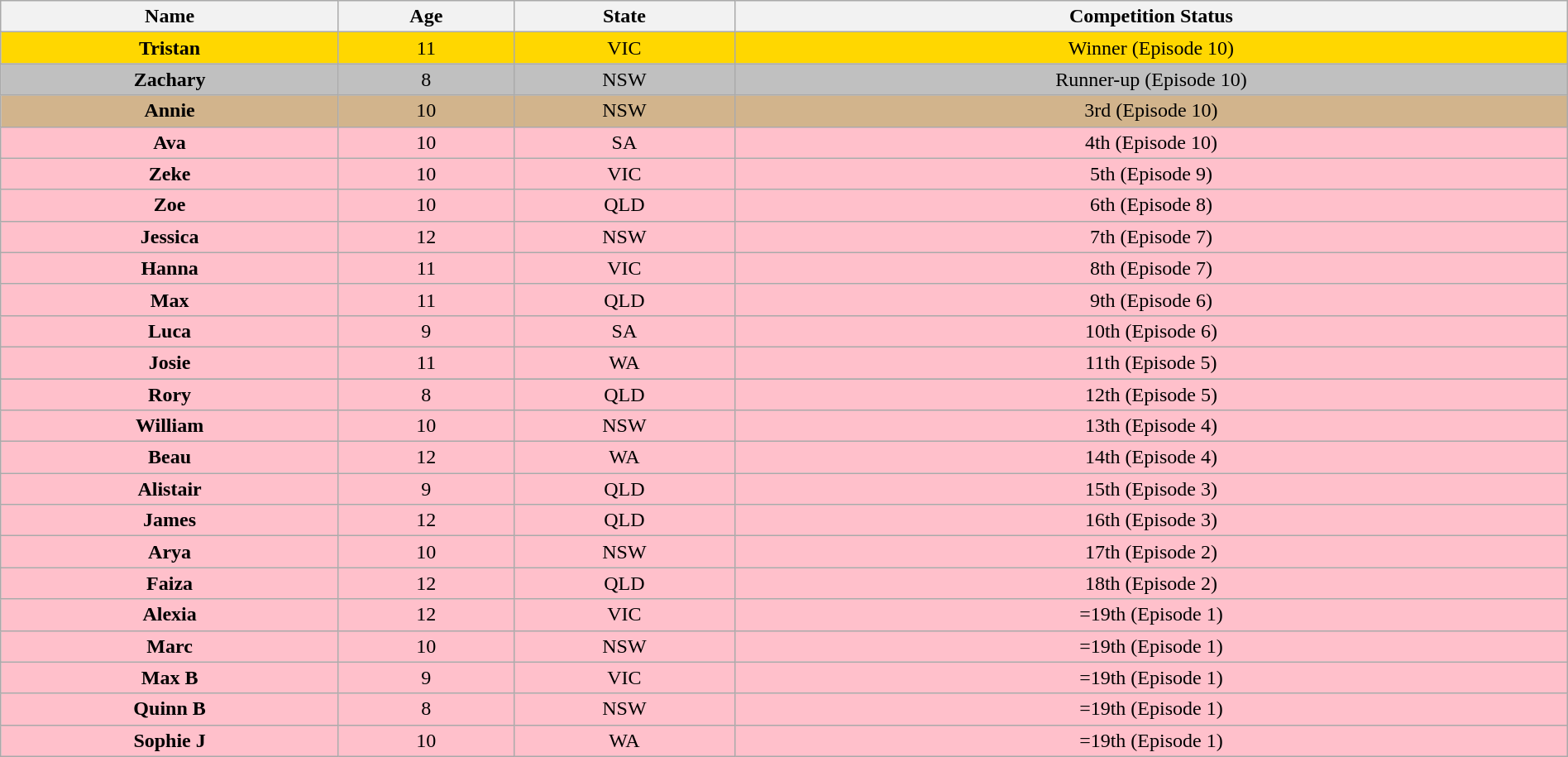<table class="wikitable" style="text-align:center; width:100%;">
<tr>
<th scope="col">Name</th>
<th scope="col">Age</th>
<th scope="col">State</th>
<th scope="col">Competition Status</th>
</tr>
<tr style="background:gold;">
<td><strong>Tristan</strong></td>
<td>11</td>
<td>VIC</td>
<td>Winner (Episode 10)</td>
</tr>
<tr style="background:silver;">
<td><strong>Zachary</strong></td>
<td>8</td>
<td>NSW</td>
<td>Runner-up (Episode 10)</td>
</tr>
<tr style="background:tan;">
<td><strong>Annie</strong></td>
<td>10</td>
<td>NSW</td>
<td>3rd (Episode 10)</td>
</tr>
<tr style="background:pink;">
<td><strong>Ava</strong></td>
<td>10</td>
<td>SA</td>
<td>4th (Episode 10)</td>
</tr>
<tr style="background:pink;">
<td><strong>Zeke</strong></td>
<td>10</td>
<td>VIC</td>
<td>5th (Episode 9)</td>
</tr>
<tr style="background:pink;">
<td><strong>Zoe</strong></td>
<td>10</td>
<td>QLD</td>
<td>6th (Episode 8)</td>
</tr>
<tr style="background:pink;">
<td><strong>Jessica</strong></td>
<td>12</td>
<td>NSW</td>
<td>7th (Episode 7)</td>
</tr>
<tr style="background:pink;">
<td><strong>Hanna</strong></td>
<td>11</td>
<td>VIC</td>
<td>8th (Episode 7)</td>
</tr>
<tr style="background:pink;">
<td><strong>Max</strong></td>
<td>11</td>
<td>QLD</td>
<td>9th (Episode 6)</td>
</tr>
<tr style="background:pink;">
<td><strong>Luca</strong></td>
<td>9</td>
<td>SA</td>
<td>10th (Episode 6)</td>
</tr>
<tr style="background:pink;">
<td><strong>Josie</strong></td>
<td>11</td>
<td>WA</td>
<td>11th (Episode 5)</td>
</tr>
<tr>
</tr>
<tr style="background:pink;">
<td><strong>Rory</strong></td>
<td>8</td>
<td>QLD</td>
<td>12th (Episode 5)</td>
</tr>
<tr style="background:pink;">
<td><strong>William</strong></td>
<td>10</td>
<td>NSW</td>
<td>13th (Episode 4)</td>
</tr>
<tr style="background:pink;">
<td><strong>Beau</strong></td>
<td>12</td>
<td>WA</td>
<td>14th (Episode 4)</td>
</tr>
<tr style="background:pink;">
<td><strong>Alistair</strong></td>
<td>9</td>
<td>QLD</td>
<td>15th (Episode 3)</td>
</tr>
<tr style="background:pink;">
<td><strong>James</strong></td>
<td>12</td>
<td>QLD</td>
<td>16th (Episode 3)</td>
</tr>
<tr style="background:pink;">
<td><strong>Arya</strong></td>
<td>10</td>
<td>NSW</td>
<td>17th (Episode 2)</td>
</tr>
<tr style="background:pink;">
<td><strong>Faiza</strong></td>
<td>12</td>
<td>QLD</td>
<td>18th (Episode 2)</td>
</tr>
<tr style="background:pink;">
<td><strong>Alexia</strong></td>
<td>12</td>
<td>VIC</td>
<td>=19th (Episode 1)</td>
</tr>
<tr style="background:pink;">
<td><strong>Marc</strong></td>
<td>10</td>
<td>NSW</td>
<td>=19th (Episode 1)</td>
</tr>
<tr style="background:pink;">
<td><strong>Max B</strong></td>
<td>9</td>
<td>VIC</td>
<td>=19th (Episode 1)</td>
</tr>
<tr style="background:pink;">
<td><strong>Quinn B</strong></td>
<td>8</td>
<td>NSW</td>
<td>=19th (Episode 1)</td>
</tr>
<tr style="background:pink;">
<td><strong>Sophie J</strong></td>
<td>10</td>
<td>WA</td>
<td>=19th (Episode 1)</td>
</tr>
</table>
